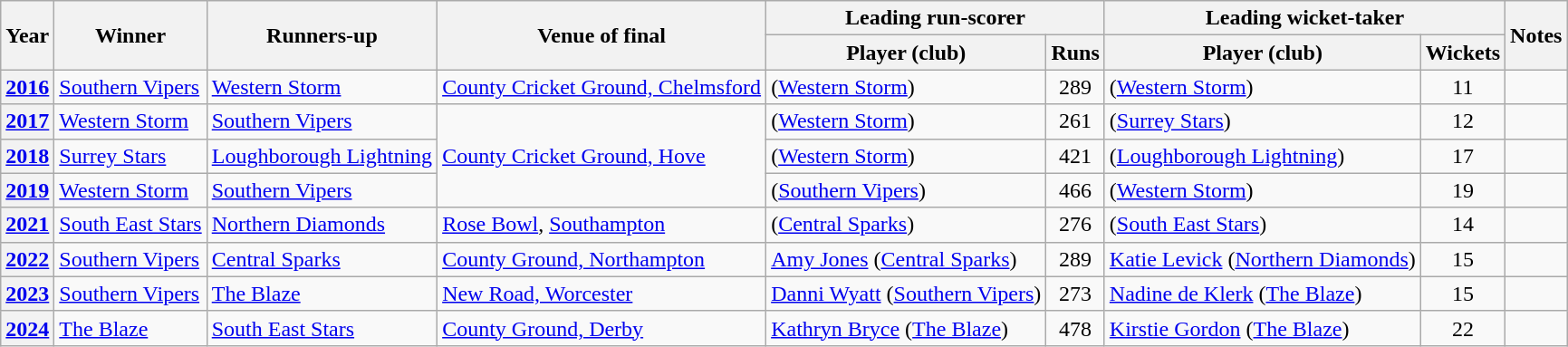<table class="wikitable sortable plainrowheaders">
<tr>
<th scope="col" rowspan="2">Year</th>
<th scope="col" rowspan="2">Winner</th>
<th scope="col" rowspan="2">Runners-up</th>
<th scope="col" rowspan="2">Venue of final</th>
<th scope="col" colspan="2">Leading run-scorer</th>
<th scope="col" colspan="2">Leading wicket-taker</th>
<th scope="col" rowspan="2" class="unsortable">Notes</th>
</tr>
<tr>
<th scope="col">Player (club)</th>
<th scope="col">Runs</th>
<th scope="col">Player (club)</th>
<th scope="col">Wickets</th>
</tr>
<tr>
<th scope="row" style="text-align:center"><a href='#'>2016</a></th>
<td><a href='#'>Southern Vipers</a></td>
<td><a href='#'>Western Storm</a></td>
<td><a href='#'>County Cricket Ground, Chelmsford</a></td>
<td>  (<a href='#'>Western Storm</a>)</td>
<td align="center">289</td>
<td>  (<a href='#'>Western Storm</a>)</td>
<td align="center">11</td>
<td></td>
</tr>
<tr>
<th scope="row" style="text-align:center"><a href='#'>2017</a></th>
<td><a href='#'>Western Storm</a></td>
<td><a href='#'>Southern Vipers</a></td>
<td rowspan="3"><a href='#'>County Cricket Ground, Hove</a></td>
<td>  (<a href='#'>Western Storm</a>)</td>
<td align="center">261</td>
<td>  (<a href='#'>Surrey Stars</a>)</td>
<td align="center">12</td>
<td></td>
</tr>
<tr>
<th scope="row" style="text-align:center"><a href='#'>2018</a></th>
<td><a href='#'>Surrey Stars</a></td>
<td><a href='#'>Loughborough Lightning</a></td>
<td>  (<a href='#'>Western Storm</a>)</td>
<td align="center">421</td>
<td>  (<a href='#'>Loughborough Lightning</a>)</td>
<td align="center">17</td>
<td></td>
</tr>
<tr>
<th scope="row" style="text-align:center"><a href='#'>2019</a></th>
<td><a href='#'>Western Storm</a></td>
<td><a href='#'>Southern Vipers</a></td>
<td>  (<a href='#'>Southern Vipers</a>)</td>
<td align="center">466</td>
<td>  (<a href='#'>Western Storm</a>)</td>
<td align="center">19</td>
<td></td>
</tr>
<tr>
<th scope="row" style="text-align:center"><a href='#'>2021</a></th>
<td><a href='#'>South East Stars</a></td>
<td><a href='#'>Northern Diamonds</a></td>
<td><a href='#'>Rose Bowl</a>, <a href='#'>Southampton</a></td>
<td>  (<a href='#'>Central Sparks</a>)</td>
<td align="center">276</td>
<td>  (<a href='#'>South East Stars</a>)</td>
<td align="center">14</td>
<td></td>
</tr>
<tr>
<th scope="row" style="text-align:center"><a href='#'>2022</a></th>
<td><a href='#'>Southern Vipers</a></td>
<td><a href='#'>Central Sparks</a></td>
<td><a href='#'>County Ground, Northampton</a></td>
<td> <a href='#'>Amy Jones</a> (<a href='#'>Central Sparks</a>)</td>
<td align="center">289</td>
<td> <a href='#'>Katie Levick</a> (<a href='#'>Northern Diamonds</a>)</td>
<td align="center">15</td>
<td></td>
</tr>
<tr>
<th scope="row" style="text-align:center"><a href='#'>2023</a></th>
<td><a href='#'>Southern Vipers</a></td>
<td><a href='#'>The Blaze</a></td>
<td><a href='#'>New Road, Worcester</a></td>
<td> <a href='#'>Danni Wyatt</a> (<a href='#'>Southern Vipers</a>)</td>
<td align="center">273</td>
<td> <a href='#'>Nadine de Klerk</a> (<a href='#'>The Blaze</a>)</td>
<td align="center">15</td>
<td></td>
</tr>
<tr>
<th scope="row" style="text-align:center"><a href='#'>2024</a></th>
<td><a href='#'>The Blaze</a></td>
<td><a href='#'>South East Stars</a></td>
<td><a href='#'>County Ground, Derby</a></td>
<td> <a href='#'>Kathryn Bryce</a> (<a href='#'>The Blaze</a>)</td>
<td align="center">478</td>
<td> <a href='#'>Kirstie Gordon</a> (<a href='#'>The Blaze</a>)</td>
<td align="center">22</td>
<td></td>
</tr>
</table>
